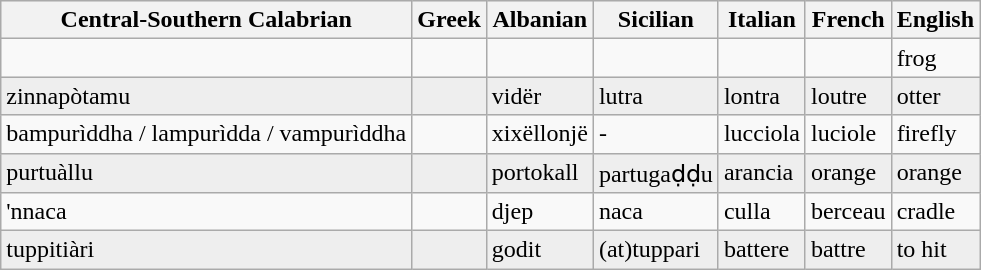<table class="wikitable" border="1">
<tr bgcolor="EFEFEF">
<th>Central-Southern Calabrian</th>
<th>Greek</th>
<th>Albanian</th>
<th>Sicilian</th>
<th>Italian</th>
<th>French</th>
<th>English</th>
</tr>
<tr>
<td></td>
<td></td>
<td></td>
<td></td>
<td></td>
<td></td>
<td>frog</td>
</tr>
<tr bgcolor=#eeeeee>
<td>zinnapòtamu</td>
<td></td>
<td>vidër</td>
<td>lutra</td>
<td>lontra</td>
<td>loutre</td>
<td>otter</td>
</tr>
<tr>
<td>bampurìddha / lampurìdda / vampurìddha</td>
<td></td>
<td>xixëllonjë</td>
<td>-</td>
<td>lucciola</td>
<td>luciole</td>
<td>firefly</td>
</tr>
<tr bgcolor=#eeeeee>
<td>purtuàllu</td>
<td></td>
<td>portokall</td>
<td>partugaḍḍu</td>
<td>arancia</td>
<td>orange</td>
<td>orange</td>
</tr>
<tr>
<td>'nnaca</td>
<td></td>
<td>djep</td>
<td>naca</td>
<td>culla</td>
<td>berceau</td>
<td>cradle</td>
</tr>
<tr bgcolor=#eeeeee>
<td>tuppitiàri</td>
<td></td>
<td>godit</td>
<td>(at)tuppari</td>
<td>battere</td>
<td>battre</td>
<td>to hit</td>
</tr>
</table>
